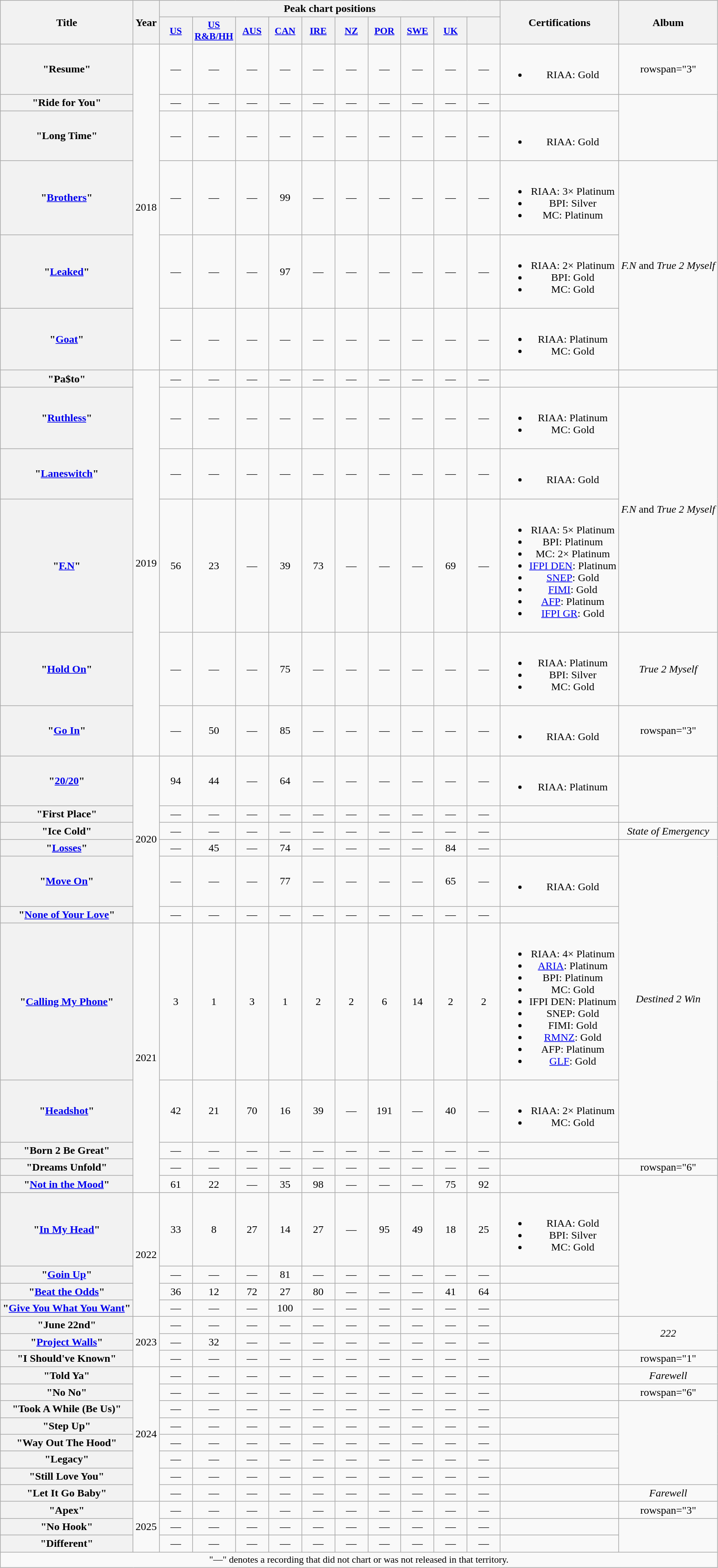<table class="wikitable plainrowheaders" style="text-align:center">
<tr>
<th rowspan="2">Title</th>
<th rowspan="2">Year</th>
<th colspan="10">Peak chart positions</th>
<th rowspan="2">Certifications</th>
<th rowspan="2">Album</th>
</tr>
<tr>
<th scope="col" style="width:3em;font-size:90%;"><a href='#'>US</a><br></th>
<th scope="col" style="width:3em;font-size:90%;"><a href='#'>US<br>R&B/HH</a><br></th>
<th scope="col" style="width:3em;font-size:90%;"><a href='#'>AUS</a><br></th>
<th scope="col" style="width:3em;font-size:90%;"><a href='#'>CAN</a><br></th>
<th scope="col" style="width:3em;font-size:90%;"><a href='#'>IRE</a><br></th>
<th scope="col" style="width:3em;font-size:90%;"><a href='#'>NZ</a><br></th>
<th scope="col" style="width:3em;font-size:90%;"><a href='#'>POR</a><br></th>
<th scope="col" style="width:3em;font-size:90%;"><a href='#'>SWE</a><br></th>
<th scope="col" style="width:3em;font-size:90%;"><a href='#'>UK</a><br></th>
<th scope="col" style="width:3em;font-size:90%;"><a href='#'></a><br></th>
</tr>
<tr>
<th scope="row">"Resume"</th>
<td rowspan="6">2018</td>
<td>—</td>
<td>—</td>
<td>—</td>
<td>—</td>
<td>—</td>
<td>—</td>
<td>—</td>
<td>—</td>
<td>—</td>
<td>—</td>
<td><br><ul><li>RIAA: Gold</li></ul></td>
<td>rowspan="3" </td>
</tr>
<tr>
<th scope="row">"Ride for You"</th>
<td>—</td>
<td>—</td>
<td>—</td>
<td>—</td>
<td>—</td>
<td>—</td>
<td>—</td>
<td>—</td>
<td>—</td>
<td>—</td>
<td></td>
</tr>
<tr>
<th scope="row">"Long Time"</th>
<td>—</td>
<td>—</td>
<td>—</td>
<td>—</td>
<td>—</td>
<td>—</td>
<td>—</td>
<td>—</td>
<td>—</td>
<td>—</td>
<td><br><ul><li>RIAA: Gold</li></ul></td>
</tr>
<tr>
<th scope="row">"<a href='#'>Brothers</a>"</th>
<td>—</td>
<td>—</td>
<td>—</td>
<td>99</td>
<td>—</td>
<td>—</td>
<td>—</td>
<td>—</td>
<td>—</td>
<td>—</td>
<td><br><ul><li>RIAA: 3× Platinum</li><li>BPI: Silver</li><li>MC: Platinum</li></ul></td>
<td rowspan="3"><em>F.N</em> and <em>True 2 Myself</em></td>
</tr>
<tr>
<th scope="row">"<a href='#'>Leaked</a>"</th>
<td>—</td>
<td>—</td>
<td>—</td>
<td>97</td>
<td>—</td>
<td>—</td>
<td>—</td>
<td>—</td>
<td>—</td>
<td>—</td>
<td><br><ul><li>RIAA: 2× Platinum</li><li>BPI: Gold</li><li>MC: Gold</li></ul></td>
</tr>
<tr>
<th scope="row">"<a href='#'>Goat</a>"</th>
<td>—</td>
<td>—</td>
<td>—</td>
<td>—</td>
<td>—</td>
<td>—</td>
<td>—</td>
<td>—</td>
<td>—</td>
<td>—</td>
<td><br><ul><li>RIAA: Platinum</li><li>MC: Gold</li></ul></td>
</tr>
<tr>
<th scope="row">"Pa$to"</th>
<td rowspan="6">2019</td>
<td>—</td>
<td>—</td>
<td>—</td>
<td>—</td>
<td>—</td>
<td>—</td>
<td>—</td>
<td>—</td>
<td>—</td>
<td>—</td>
<td></td>
<td></td>
</tr>
<tr>
<th scope="row">"<a href='#'>Ruthless</a>"<br></th>
<td>—</td>
<td>—</td>
<td>—</td>
<td>—</td>
<td>—</td>
<td>—</td>
<td>—</td>
<td>—</td>
<td>—</td>
<td>—</td>
<td><br><ul><li>RIAA: Platinum</li><li>MC: Gold</li></ul></td>
<td rowspan="3"><em>F.N</em> and <em>True 2 Myself</em></td>
</tr>
<tr>
<th scope="row">"<a href='#'>Laneswitch</a>"</th>
<td>—</td>
<td>—</td>
<td>—</td>
<td>—</td>
<td>—</td>
<td>—</td>
<td>—</td>
<td>—</td>
<td>—</td>
<td>—</td>
<td><br><ul><li>RIAA: Gold</li></ul></td>
</tr>
<tr>
<th scope="row">"<a href='#'>F.N</a>"<br></th>
<td>56</td>
<td>23</td>
<td>—</td>
<td>39</td>
<td>73</td>
<td>—</td>
<td>—</td>
<td>—</td>
<td>69</td>
<td>—</td>
<td><br><ul><li>RIAA: 5× Platinum</li><li>BPI: Platinum</li><li>MC: 2× Platinum</li><li><a href='#'>IFPI DEN</a>: Platinum</li><li><a href='#'>SNEP</a>: Gold</li><li><a href='#'>FIMI</a>: Gold</li><li><a href='#'>AFP</a>: Platinum</li><li><a href='#'>IFPI GR</a>: Gold</li></ul></td>
</tr>
<tr>
<th scope="row">"<a href='#'>Hold On</a>"</th>
<td>—</td>
<td>—</td>
<td>—</td>
<td>75</td>
<td>—</td>
<td>—</td>
<td>—</td>
<td —>—</td>
<td>—</td>
<td>—</td>
<td><br><ul><li>RIAA: Platinum</li><li>BPI: Silver</li><li>MC: Gold</li></ul></td>
<td><em>True 2 Myself</em></td>
</tr>
<tr>
<th scope="row">"<a href='#'>Go In</a>"</th>
<td>—</td>
<td>50</td>
<td>—</td>
<td>85</td>
<td>—</td>
<td>—</td>
<td>—</td>
<td>—</td>
<td>—</td>
<td>—</td>
<td><br><ul><li>RIAA: Gold</li></ul></td>
<td>rowspan="3" </td>
</tr>
<tr>
<th scope="row">"<a href='#'>20/20</a>"</th>
<td rowspan="6">2020</td>
<td>94</td>
<td>44</td>
<td>—</td>
<td>64</td>
<td>—</td>
<td>—</td>
<td>—</td>
<td>—</td>
<td>—</td>
<td>—</td>
<td><br><ul><li>RIAA: Platinum</li></ul></td>
</tr>
<tr>
<th scope="row">"First Place"<br></th>
<td>—</td>
<td>—</td>
<td>—</td>
<td>—</td>
<td>—</td>
<td>—</td>
<td>—</td>
<td>—</td>
<td>—</td>
<td>—</td>
<td></td>
</tr>
<tr>
<th scope="row">"Ice Cold"</th>
<td>—</td>
<td>—</td>
<td>—</td>
<td>—</td>
<td>—</td>
<td>—</td>
<td>—</td>
<td>—</td>
<td>—</td>
<td>—</td>
<td></td>
<td><em>State of Emergency</em></td>
</tr>
<tr>
<th scope="row">"<a href='#'>Losses</a>"</th>
<td>—</td>
<td>45</td>
<td>—</td>
<td>74</td>
<td>—</td>
<td>—</td>
<td>—</td>
<td>—</td>
<td>84</td>
<td>—</td>
<td></td>
<td rowspan="6"><em>Destined 2 Win</em></td>
</tr>
<tr>
<th scope="row">"<a href='#'>Move On</a>"</th>
<td>—</td>
<td>—</td>
<td>—</td>
<td>77</td>
<td>—</td>
<td>—</td>
<td>—</td>
<td>—</td>
<td>65</td>
<td>—</td>
<td><br><ul><li>RIAA: Gold</li></ul></td>
</tr>
<tr>
<th scope="row">"<a href='#'>None of Your Love</a>"</th>
<td>—</td>
<td>—</td>
<td>—</td>
<td>—</td>
<td>—</td>
<td>—</td>
<td>—</td>
<td>—</td>
<td>—</td>
<td>—</td>
<td></td>
</tr>
<tr>
<th scope="row">"<a href='#'>Calling My Phone</a>"<br></th>
<td rowspan="5">2021</td>
<td>3</td>
<td>1</td>
<td>3</td>
<td>1</td>
<td>2</td>
<td>2</td>
<td>6</td>
<td>14</td>
<td>2</td>
<td>2</td>
<td><br><ul><li>RIAA: 4× Platinum</li><li><a href='#'>ARIA</a>: Platinum</li><li>BPI: Platinum</li><li>MC: Gold</li><li>IFPI DEN: Platinum</li><li>SNEP: Gold</li><li>FIMI: Gold</li><li><a href='#'>RMNZ</a>: Gold</li><li>AFP: Platinum</li><li><a href='#'>GLF</a>: Gold</li></ul></td>
</tr>
<tr>
<th scope="row">"<a href='#'>Headshot</a>"<br></th>
<td>42</td>
<td>21</td>
<td>70</td>
<td>16</td>
<td>39</td>
<td>—</td>
<td>191</td>
<td>—</td>
<td>40</td>
<td>—</td>
<td><br><ul><li>RIAA: 2× Platinum</li><li>MC: Gold</li></ul></td>
</tr>
<tr>
<th scope="row">"Born 2 Be Great"</th>
<td>—</td>
<td>—</td>
<td>—</td>
<td>—</td>
<td>—</td>
<td>—</td>
<td>—</td>
<td>—</td>
<td>—</td>
<td>—</td>
<td></td>
</tr>
<tr>
<th scope="row">"Dreams Unfold"<br></th>
<td>—</td>
<td>—</td>
<td>—</td>
<td>—</td>
<td>—</td>
<td>—</td>
<td>—</td>
<td>—</td>
<td>—</td>
<td>—</td>
<td></td>
<td>rowspan="6" </td>
</tr>
<tr>
<th scope="row">"<a href='#'>Not in the Mood</a>"<br></th>
<td>61</td>
<td>22</td>
<td>—</td>
<td>35</td>
<td>98</td>
<td>—</td>
<td>—</td>
<td>—</td>
<td>75</td>
<td>92</td>
<td></td>
</tr>
<tr>
<th scope="row">"<a href='#'>In My Head</a>"</th>
<td rowspan="4">2022</td>
<td>33</td>
<td>8</td>
<td>27</td>
<td>14</td>
<td>27</td>
<td>—</td>
<td>95</td>
<td>49</td>
<td>18</td>
<td>25</td>
<td><br><ul><li>RIAA: Gold</li><li>BPI: Silver</li><li>MC: Gold</li></ul></td>
</tr>
<tr>
<th scope="row">"<a href='#'>Goin Up</a>"</th>
<td>—</td>
<td>—</td>
<td>—</td>
<td>81</td>
<td>—</td>
<td>—</td>
<td>—</td>
<td>—</td>
<td>—</td>
<td>—</td>
<td></td>
</tr>
<tr>
<th scope="row">"<a href='#'>Beat the Odds</a>"</th>
<td>36</td>
<td>12</td>
<td>72</td>
<td>27</td>
<td>80</td>
<td>—</td>
<td>—</td>
<td>—</td>
<td>41</td>
<td>64</td>
<td></td>
</tr>
<tr>
<th scope="row">"<a href='#'>Give You What You Want</a>"</th>
<td>—</td>
<td>—</td>
<td>—</td>
<td>100</td>
<td>—</td>
<td>—</td>
<td>—</td>
<td>—</td>
<td>—</td>
<td>—</td>
<td></td>
</tr>
<tr>
<th scope="row">"June 22nd"</th>
<td rowspan="3">2023</td>
<td>—</td>
<td>—</td>
<td>—</td>
<td>—</td>
<td>—</td>
<td>—</td>
<td>—</td>
<td>—</td>
<td>—</td>
<td>—</td>
<td></td>
<td rowspan="2"><em>222</em></td>
</tr>
<tr>
<th scope="row">"<a href='#'>Project Walls</a>"<br></th>
<td>—</td>
<td>32</td>
<td>—</td>
<td>—</td>
<td>—</td>
<td>—</td>
<td>—</td>
<td>—</td>
<td>—</td>
<td>—</td>
<td></td>
</tr>
<tr>
<th scope="row">"I Should've Known"<br></th>
<td>—</td>
<td>—</td>
<td>—</td>
<td>—</td>
<td>—</td>
<td>—</td>
<td>—</td>
<td>—</td>
<td>—</td>
<td>—</td>
<td></td>
<td>rowspan="1" </td>
</tr>
<tr>
<th scope="row">"Told Ya"</th>
<td rowspan="8">2024</td>
<td>—</td>
<td>—</td>
<td>—</td>
<td>—</td>
<td>—</td>
<td>—</td>
<td>—</td>
<td>—</td>
<td>—</td>
<td>—</td>
<td></td>
<td><em>Farewell</em></td>
</tr>
<tr>
<th scope="row">"No No"</th>
<td>—</td>
<td>—</td>
<td>—</td>
<td>—</td>
<td>—</td>
<td>—</td>
<td>—</td>
<td>—</td>
<td>—</td>
<td>—</td>
<td></td>
<td>rowspan="6" </td>
</tr>
<tr>
<th scope="row">"Took A While (Be Us)"</th>
<td>—</td>
<td>—</td>
<td>—</td>
<td>—</td>
<td>—</td>
<td>—</td>
<td>—</td>
<td>—</td>
<td>—</td>
<td>—</td>
<td></td>
</tr>
<tr>
<th scope="row">"Step Up"<br></th>
<td>—</td>
<td>—</td>
<td>—</td>
<td>—</td>
<td>—</td>
<td>—</td>
<td>—</td>
<td>—</td>
<td>—</td>
<td>—</td>
<td></td>
</tr>
<tr>
<th scope="row">"Way Out The Hood"<br></th>
<td>—</td>
<td>—</td>
<td>—</td>
<td>—</td>
<td>—</td>
<td>—</td>
<td>—</td>
<td>—</td>
<td>—</td>
<td>—</td>
<td></td>
</tr>
<tr>
<th scope="row">"Legacy"</th>
<td>—</td>
<td>—</td>
<td>—</td>
<td>—</td>
<td>—</td>
<td>—</td>
<td>—</td>
<td>—</td>
<td>—</td>
<td>—</td>
<td></td>
</tr>
<tr>
<th scope="row">"Still Love You"</th>
<td>—</td>
<td>—</td>
<td>—</td>
<td>—</td>
<td>—</td>
<td>—</td>
<td>—</td>
<td>—</td>
<td>—</td>
<td>—</td>
<td></td>
</tr>
<tr>
<th scope="row">"Let It Go Baby"</th>
<td>—</td>
<td>—</td>
<td>—</td>
<td>—</td>
<td>—</td>
<td>—</td>
<td>—</td>
<td>—</td>
<td>—</td>
<td>—</td>
<td></td>
<td><em>Farewell</em></td>
</tr>
<tr>
<th scope="row">"Apex"</th>
<td rowspan="3">2025</td>
<td>—</td>
<td>—</td>
<td>—</td>
<td>—</td>
<td>—</td>
<td>—</td>
<td>—</td>
<td>—</td>
<td>—</td>
<td>—</td>
<td></td>
<td>rowspan="3" </td>
</tr>
<tr>
<th scope="row">"No Hook"</th>
<td>—</td>
<td>—</td>
<td>—</td>
<td>—</td>
<td>—</td>
<td>—</td>
<td>—</td>
<td>—</td>
<td>—</td>
<td>—</td>
<td></td>
</tr>
<tr>
<th scope="row">"Different"<br></th>
<td>—</td>
<td>—</td>
<td>—</td>
<td>—</td>
<td>—</td>
<td>—</td>
<td>—</td>
<td>—</td>
<td>—</td>
<td>—</td>
<td></td>
</tr>
<tr>
<td colspan="14" style="font-size:90%">"—" denotes a recording that did not chart or was not released in that territory.</td>
</tr>
</table>
